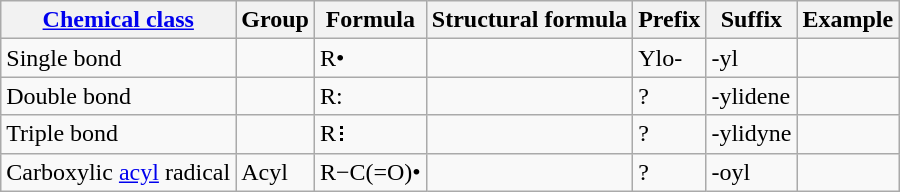<table class="wikitable">
<tr>
<th><a href='#'>Chemical class</a></th>
<th>Group</th>
<th>Formula</th>
<th>Structural formula</th>
<th>Prefix</th>
<th>Suffix</th>
<th>Example</th>
</tr>
<tr>
<td>Single bond</td>
<td></td>
<td>R•</td>
<td></td>
<td>Ylo-</td>
<td>-yl</td>
<td></td>
</tr>
<tr>
<td>Double bond</td>
<td></td>
<td>R:</td>
<td></td>
<td>?</td>
<td>-ylidene</td>
<td></td>
</tr>
<tr>
<td>Triple bond</td>
<td></td>
<td>R⫶</td>
<td></td>
<td>?</td>
<td>-ylidyne</td>
<td></td>
</tr>
<tr>
<td>Carboxylic <a href='#'>acyl</a> radical</td>
<td>Acyl</td>
<td>R−C(=O)•</td>
<td></td>
<td>?</td>
<td>-oyl</td>
<td></td>
</tr>
</table>
